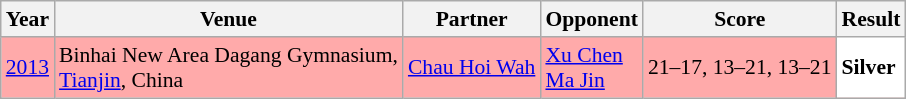<table class="sortable wikitable" style="font-size: 90%;">
<tr>
<th>Year</th>
<th>Venue</th>
<th>Partner</th>
<th>Opponent</th>
<th>Score</th>
<th>Result</th>
</tr>
<tr style="background:#FFAAAA">
<td align="center"><a href='#'>2013</a></td>
<td align="left">Binhai New Area Dagang Gymnasium,<br><a href='#'>Tianjin</a>, China</td>
<td align="left"> <a href='#'>Chau Hoi Wah</a></td>
<td align="left"> <a href='#'>Xu Chen</a><br> <a href='#'>Ma Jin</a></td>
<td align="left">21–17, 13–21, 13–21</td>
<td style="text-align:left; background:white"> <strong>Silver</strong></td>
</tr>
</table>
